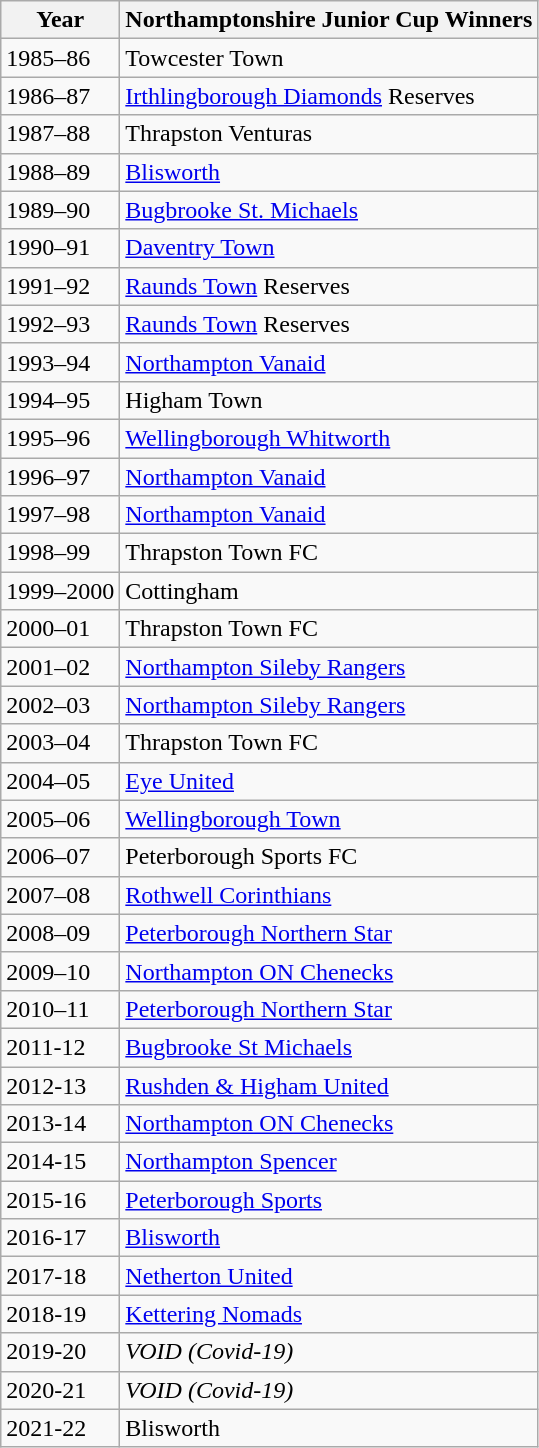<table class="wikitable" style="float:left; margin-right:1em">
<tr>
<th>Year</th>
<th>Northamptonshire Junior Cup Winners</th>
</tr>
<tr>
<td>1985–86</td>
<td>Towcester Town</td>
</tr>
<tr>
<td>1986–87</td>
<td><a href='#'>Irthlingborough Diamonds</a> Reserves</td>
</tr>
<tr>
<td>1987–88</td>
<td>Thrapston Venturas</td>
</tr>
<tr>
<td>1988–89</td>
<td><a href='#'>Blisworth</a></td>
</tr>
<tr>
<td>1989–90</td>
<td><a href='#'>Bugbrooke St. Michaels</a></td>
</tr>
<tr>
<td>1990–91</td>
<td><a href='#'>Daventry Town</a></td>
</tr>
<tr>
<td>1991–92</td>
<td><a href='#'>Raunds Town</a> Reserves</td>
</tr>
<tr>
<td>1992–93</td>
<td><a href='#'>Raunds Town</a> Reserves</td>
</tr>
<tr>
<td>1993–94</td>
<td><a href='#'>Northampton Vanaid</a></td>
</tr>
<tr>
<td>1994–95</td>
<td>Higham Town</td>
</tr>
<tr>
<td>1995–96</td>
<td><a href='#'>Wellingborough Whitworth</a></td>
</tr>
<tr>
<td>1996–97</td>
<td><a href='#'>Northampton Vanaid</a></td>
</tr>
<tr>
<td>1997–98</td>
<td><a href='#'>Northampton Vanaid</a></td>
</tr>
<tr>
<td>1998–99</td>
<td>Thrapston Town FC</td>
</tr>
<tr>
<td>1999–2000</td>
<td>Cottingham</td>
</tr>
<tr>
<td>2000–01</td>
<td>Thrapston Town FC</td>
</tr>
<tr>
<td>2001–02</td>
<td><a href='#'>Northampton Sileby Rangers</a></td>
</tr>
<tr>
<td>2002–03</td>
<td><a href='#'>Northampton Sileby Rangers</a></td>
</tr>
<tr>
<td>2003–04</td>
<td>Thrapston Town FC</td>
</tr>
<tr>
<td>2004–05</td>
<td><a href='#'>Eye United</a></td>
</tr>
<tr>
<td>2005–06</td>
<td><a href='#'>Wellingborough Town</a></td>
</tr>
<tr>
<td>2006–07</td>
<td>Peterborough Sports FC</td>
</tr>
<tr>
<td>2007–08</td>
<td><a href='#'>Rothwell Corinthians</a></td>
</tr>
<tr>
<td>2008–09</td>
<td><a href='#'>Peterborough Northern Star</a></td>
</tr>
<tr>
<td>2009–10</td>
<td><a href='#'>Northampton ON Chenecks</a></td>
</tr>
<tr>
<td>2010–11</td>
<td><a href='#'>Peterborough Northern Star</a></td>
</tr>
<tr>
<td>2011-12</td>
<td><a href='#'>Bugbrooke St Michaels</a></td>
</tr>
<tr>
<td>2012-13</td>
<td><a href='#'>Rushden & Higham United</a></td>
</tr>
<tr>
<td>2013-14</td>
<td><a href='#'>Northampton ON Chenecks</a></td>
</tr>
<tr>
<td>2014-15</td>
<td><a href='#'>Northampton Spencer</a></td>
</tr>
<tr>
<td>2015-16</td>
<td><a href='#'>Peterborough Sports</a></td>
</tr>
<tr>
<td>2016-17</td>
<td><a href='#'>Blisworth</a></td>
</tr>
<tr>
<td>2017-18</td>
<td><a href='#'>Netherton United</a></td>
</tr>
<tr>
<td>2018-19</td>
<td><a href='#'>Kettering Nomads</a></td>
</tr>
<tr>
<td>2019-20</td>
<td><em>VOID (Covid-19)</em></td>
</tr>
<tr>
<td>2020-21</td>
<td><em>VOID (Covid-19)</em></td>
</tr>
<tr>
<td>2021-22</td>
<td>Blisworth</td>
</tr>
</table>
